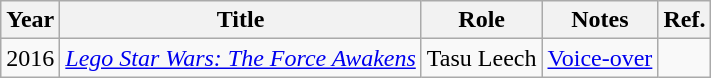<table class="wikitable sortable">
<tr>
<th>Year</th>
<th>Title</th>
<th>Role</th>
<th>Notes</th>
<th>Ref.</th>
</tr>
<tr>
<td>2016</td>
<td><em><a href='#'>Lego Star Wars: The Force Awakens</a></em></td>
<td>Tasu Leech</td>
<td><a href='#'>Voice-over</a></td>
<td align="center"></td>
</tr>
</table>
